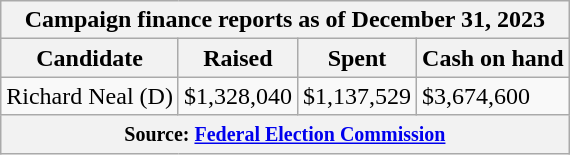<table class="wikitable sortable">
<tr>
<th colspan=4>Campaign finance reports as of December 31, 2023</th>
</tr>
<tr style="text-align:center;">
<th>Candidate</th>
<th>Raised</th>
<th>Spent</th>
<th>Cash on hand</th>
</tr>
<tr>
<td>Richard Neal (D)</td>
<td>$1,328,040</td>
<td>$1,137,529</td>
<td>$3,674,600</td>
</tr>
<tr>
<th colspan="4"><small>Source: <a href='#'>Federal Election Commission</a></small></th>
</tr>
</table>
